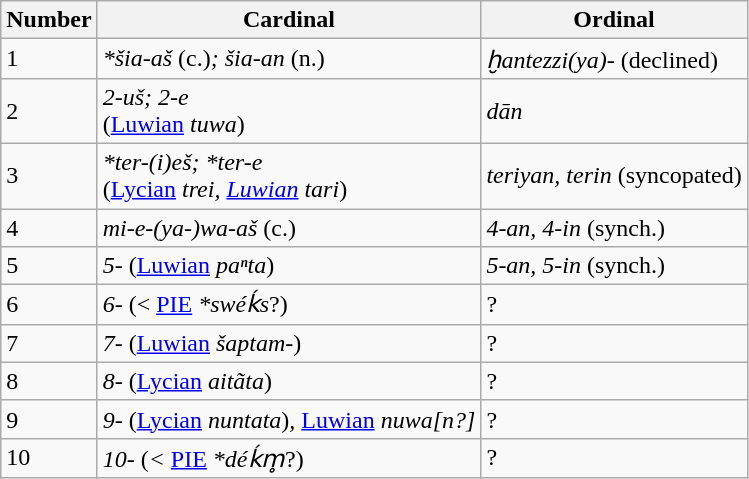<table class="wikitable sortable">
<tr>
<th>Number</th>
<th>Cardinal</th>
<th>Ordinal</th>
</tr>
<tr>
<td>1</td>
<td><em>*šia-aš</em> (c.)<em>; šia-an</em> (n.)</td>
<td><em>ḫantezzi(ya)-</em> (declined)</td>
</tr>
<tr>
<td>2</td>
<td><em>2-uš; 2-e</em><br>(<a href='#'>Luwian</a> <em>tuwa</em>)</td>
<td><em>dān</em></td>
</tr>
<tr>
<td>3</td>
<td><em>*ter-(i)eš; *ter-e</em><br>(<a href='#'>Lycian</a> <em>trei, <a href='#'>Luwian</a> tari</em>)</td>
<td><em>teriyan, terin</em> (syncopated)</td>
</tr>
<tr>
<td>4</td>
<td><em>mi-e-(ya-)wa-aš</em> (c.)</td>
<td><em>4-an, 4-in</em> (synch.)</td>
</tr>
<tr>
<td>5</td>
<td><em>5-</em> (<a href='#'>Luwian</a> <em>paⁿta</em>)</td>
<td><em>5-an, 5-in</em> (synch.)</td>
</tr>
<tr>
<td>6</td>
<td><em>6-</em> (< <a href='#'>PIE</a> <em>*swéḱs</em>?)</td>
<td>?</td>
</tr>
<tr>
<td>7</td>
<td><em>7-</em> (<a href='#'>Luwian</a> <em>šaptam-</em>)</td>
<td>?</td>
</tr>
<tr>
<td>8</td>
<td><em>8-</em> (<a href='#'>Lycian</a> <em>aitãta</em>)</td>
<td>?</td>
</tr>
<tr>
<td>9</td>
<td><em>9-</em> (<a href='#'>Lycian</a> <em>nuntata</em>)<em>,</em> <a href='#'>Luwian</a> <em>nuwa[n?]</em></td>
<td>?</td>
</tr>
<tr>
<td>10</td>
<td><em>10-</em> (<em><</em> <a href='#'>PIE</a> <em>*déḱm̥</em>?)</td>
<td>?</td>
</tr>
</table>
